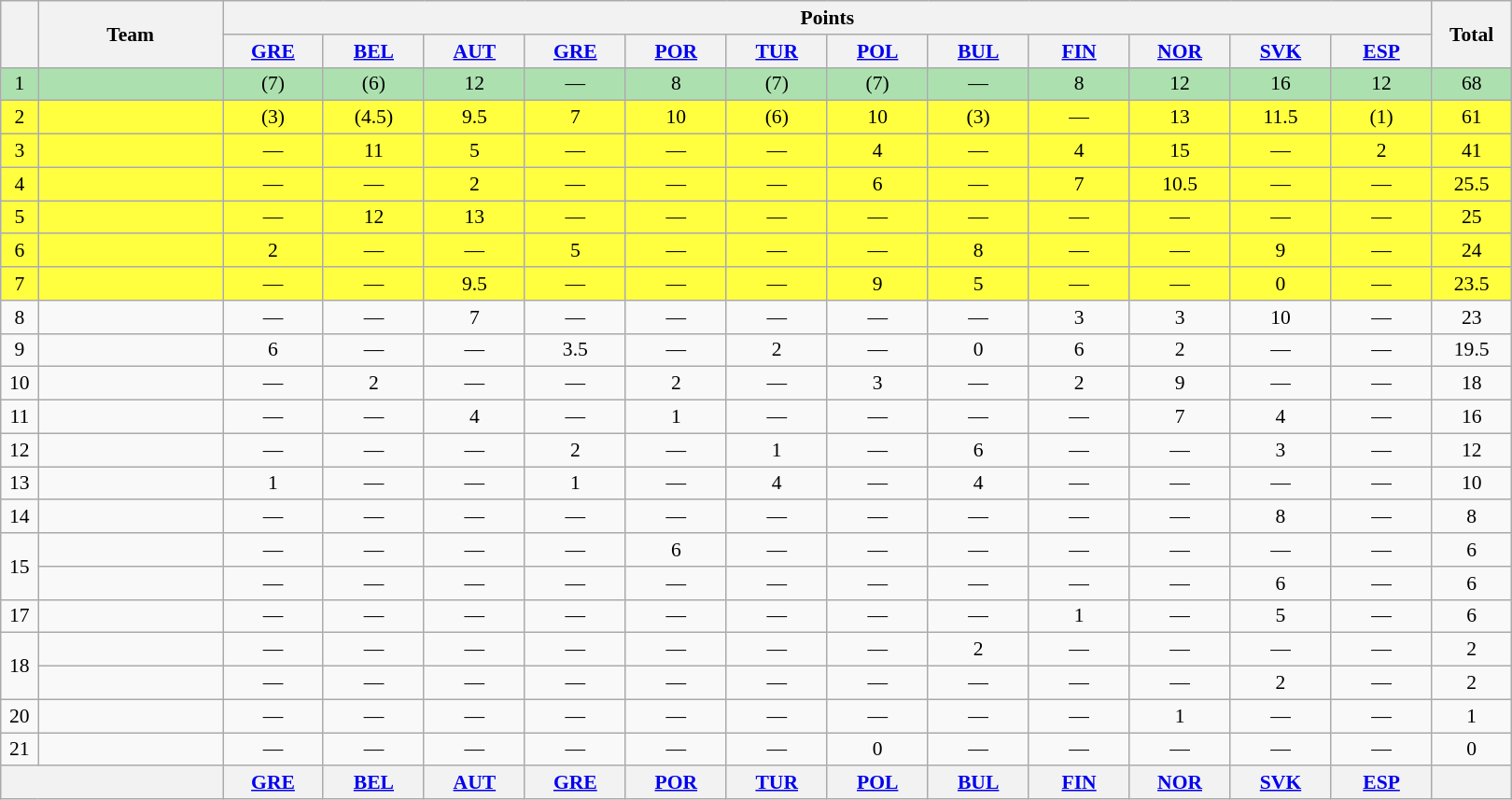<table class="wikitable" style="font-size: 90%; text-align:center; table-layout:fixed; width:75em">
<tr>
<th rowspan=2 width=20></th>
<th rowspan=2 width=125>Team</th>
<th colspan=12>Points</th>
<th rowspan=2 width=50>Total</th>
</tr>
<tr valign="top">
<th><a href='#'>GRE</a><br></th>
<th><a href='#'>BEL</a><br></th>
<th><a href='#'>AUT</a><br></th>
<th><a href='#'>GRE</a><br></th>
<th><a href='#'>POR</a><br></th>
<th><a href='#'>TUR</a><br></th>
<th><a href='#'>POL</a><br></th>
<th><a href='#'>BUL</a><br></th>
<th><a href='#'>FIN</a><br></th>
<th><a href='#'>NOR</a><br></th>
<th><a href='#'>SVK</a><br></th>
<th><a href='#'>ESP</a><br></th>
</tr>
<tr bgcolor=#ACE1AF>
<td align=center>1</td>
<td></td>
<td align=center>(7)</td>
<td align=center>(6)</td>
<td align=center>12</td>
<td align=center>—</td>
<td align=center>8</td>
<td align=center>(7)</td>
<td align=center>(7)</td>
<td align=center>—</td>
<td align=center>8</td>
<td align=center>12</td>
<td align=center>16</td>
<td align=center>12</td>
<td align=center>68</td>
</tr>
<tr bgcolor=#FFFF40>
<td align=center>2</td>
<td></td>
<td align=center>(3)</td>
<td align=center>(4.5)</td>
<td align=center>9.5</td>
<td align=center>7</td>
<td align=center>10</td>
<td align=center>(6)</td>
<td align=center>10</td>
<td align=center>(3)</td>
<td align=center>—</td>
<td align=center>13</td>
<td align=center>11.5</td>
<td align=center>(1)</td>
<td align=center>61</td>
</tr>
<tr bgcolor=#FFFF40>
<td align=center>3</td>
<td></td>
<td align=center>—</td>
<td align=center>11</td>
<td align=center>5</td>
<td align=center>—</td>
<td align=center>—</td>
<td align=center>—</td>
<td align=center>4</td>
<td align=center>—</td>
<td align=center>4</td>
<td align=center>15</td>
<td align=center>—</td>
<td align=center>2</td>
<td align=center>41</td>
</tr>
<tr bgcolor=#FFFF40>
<td align=center>4</td>
<td></td>
<td align=center>—</td>
<td align=center>—</td>
<td align=center>2</td>
<td align=center>—</td>
<td align=center>—</td>
<td align=center>—</td>
<td align=center>6</td>
<td align=center>—</td>
<td align=center>7</td>
<td align=center>10.5</td>
<td align=center>—</td>
<td align=center>—</td>
<td align=center>25.5</td>
</tr>
<tr bgcolor=#FFFF40>
<td align=center>5</td>
<td></td>
<td align=center>—</td>
<td align=center>12</td>
<td align=center>13</td>
<td align=center>—</td>
<td align=center>—</td>
<td align=center>—</td>
<td align=center>—</td>
<td align=center>—</td>
<td align=center>—</td>
<td align=center>—</td>
<td align=center>—</td>
<td align=center>—</td>
<td align=center>25</td>
</tr>
<tr bgcolor=#FFFF40>
<td align=center>6</td>
<td></td>
<td align=center>2</td>
<td align=center>—</td>
<td align=center>—</td>
<td align=center>5</td>
<td align=center>—</td>
<td align=center>—</td>
<td align=center>—</td>
<td align=center>8</td>
<td align=center>—</td>
<td align=center>—</td>
<td align=center>9</td>
<td align=center>—</td>
<td align=center>24</td>
</tr>
<tr bgcolor=#FFFF40>
<td align=center>7</td>
<td></td>
<td align=center>—</td>
<td align=center>—</td>
<td align=center>9.5</td>
<td align=center>—</td>
<td align=center>—</td>
<td align=center>—</td>
<td align=center>9</td>
<td align=center>5</td>
<td align=center>—</td>
<td align=center>—</td>
<td align=center>0</td>
<td align=center>—</td>
<td align=center>23.5</td>
</tr>
<tr>
<td align=center>8</td>
<td></td>
<td align=center>—</td>
<td align=center>—</td>
<td align=center>7</td>
<td align=center>—</td>
<td align=center>—</td>
<td align=center>—</td>
<td align=center>—</td>
<td align=center>—</td>
<td align=center>3</td>
<td align=center>3</td>
<td align=center>10</td>
<td align=center>—</td>
<td align=center>23</td>
</tr>
<tr>
<td align=center>9</td>
<td></td>
<td align=center>6</td>
<td align=center>—</td>
<td align=center>—</td>
<td align=center>3.5</td>
<td align=center>—</td>
<td align=center>2</td>
<td align=center>—</td>
<td align=center>0</td>
<td align=center>6</td>
<td align=center>2</td>
<td align=center>—</td>
<td align=center>—</td>
<td align=center>19.5</td>
</tr>
<tr>
<td align=center>10</td>
<td></td>
<td align=center>—</td>
<td align=center>2</td>
<td align=center>—</td>
<td align=center>—</td>
<td align=center>2</td>
<td align=center>—</td>
<td align=center>3</td>
<td align=center>—</td>
<td align=center>2</td>
<td align=center>9</td>
<td align=center>—</td>
<td align=center>—</td>
<td align=center>18</td>
</tr>
<tr>
<td align=center>11</td>
<td></td>
<td align=center>—</td>
<td align=center>—</td>
<td align=center>4</td>
<td align=center>—</td>
<td align=center>1</td>
<td align=center>—</td>
<td align=center>—</td>
<td align=center>—</td>
<td align=center>—</td>
<td align=center>7</td>
<td align=center>4</td>
<td align=center>—</td>
<td align=center>16</td>
</tr>
<tr>
<td align=center>12</td>
<td></td>
<td align=center>—</td>
<td align=center>—</td>
<td align=center>—</td>
<td align=center>2</td>
<td align=center>—</td>
<td align=center>1</td>
<td align=center>—</td>
<td align=center>6</td>
<td align=center>—</td>
<td align=center>—</td>
<td align=center>3</td>
<td align=center>—</td>
<td align=center>12</td>
</tr>
<tr>
<td align=center>13</td>
<td></td>
<td align=center>1</td>
<td align=center>—</td>
<td align=center>—</td>
<td align=center>1</td>
<td align=center>—</td>
<td align=center>4</td>
<td align=center>—</td>
<td align=center>4</td>
<td align=center>—</td>
<td align=center>—</td>
<td align=center>—</td>
<td align=center>—</td>
<td align=center>10</td>
</tr>
<tr>
<td align=center>14</td>
<td></td>
<td align=center>—</td>
<td align=center>—</td>
<td align=center>—</td>
<td align=center>—</td>
<td align=center>—</td>
<td align=center>—</td>
<td align=center>—</td>
<td align=center>—</td>
<td align=center>—</td>
<td align=center>—</td>
<td align=center>8</td>
<td align=center>—</td>
<td align=center>8</td>
</tr>
<tr>
<td rowspan=2 align=center>15</td>
<td></td>
<td align=center>—</td>
<td align=center>—</td>
<td align=center>—</td>
<td align=center>—</td>
<td align=center>6</td>
<td align=center>—</td>
<td align=center>—</td>
<td align=center>—</td>
<td align=center>—</td>
<td align=center>—</td>
<td align=center>—</td>
<td align=center>—</td>
<td align=center>6</td>
</tr>
<tr>
<td></td>
<td align=center>—</td>
<td align=center>—</td>
<td align=center>—</td>
<td align=center>—</td>
<td align=center>—</td>
<td align=center>—</td>
<td align=center>—</td>
<td align=center>—</td>
<td align=center>—</td>
<td align=center>—</td>
<td align=center>6</td>
<td align=center>—</td>
<td align=center>6</td>
</tr>
<tr>
<td align=center>17</td>
<td></td>
<td align=center>—</td>
<td align=center>—</td>
<td align=center>—</td>
<td align=center>—</td>
<td align=center>—</td>
<td align=center>—</td>
<td align=center>—</td>
<td align=center>—</td>
<td align=center>1</td>
<td align=center>—</td>
<td align=center>5</td>
<td align=center>—</td>
<td align=center>6</td>
</tr>
<tr>
<td rowspan=2 align=center>18</td>
<td></td>
<td align=center>—</td>
<td align=center>—</td>
<td align=center>—</td>
<td align=center>—</td>
<td align=center>—</td>
<td align=center>—</td>
<td align=center>—</td>
<td align=center>2</td>
<td align=center>—</td>
<td align=center>—</td>
<td align=center>—</td>
<td align=center>—</td>
<td align=center>2</td>
</tr>
<tr>
<td></td>
<td align=center>—</td>
<td align=center>—</td>
<td align=center>—</td>
<td align=center>—</td>
<td align=center>—</td>
<td align=center>—</td>
<td align=center>—</td>
<td align=center>—</td>
<td align=center>—</td>
<td align=center>—</td>
<td align=center>2</td>
<td align=center>—</td>
<td align=center>2</td>
</tr>
<tr>
<td align=center>20</td>
<td></td>
<td align=center>—</td>
<td align=center>—</td>
<td align=center>—</td>
<td align=center>—</td>
<td align=center>—</td>
<td align=center>—</td>
<td align=center>—</td>
<td align=center>—</td>
<td align=center>—</td>
<td align=center>1</td>
<td align=center>—</td>
<td align=center>—</td>
<td align=center>1</td>
</tr>
<tr>
<td align=center>21</td>
<td></td>
<td align=center>—</td>
<td align=center>—</td>
<td align=center>—</td>
<td align=center>—</td>
<td align=center>—</td>
<td align=center>—</td>
<td align=center>0</td>
<td align=center>—</td>
<td align=center>—</td>
<td align=center>—</td>
<td align=center>—</td>
<td align=center>—</td>
<td align=center>0</td>
</tr>
<tr valign="top">
<th colspan=2></th>
<th><a href='#'>GRE</a><br></th>
<th><a href='#'>BEL</a><br></th>
<th><a href='#'>AUT</a><br></th>
<th><a href='#'>GRE</a><br></th>
<th><a href='#'>POR</a><br></th>
<th><a href='#'>TUR</a><br></th>
<th><a href='#'>POL</a><br></th>
<th><a href='#'>BUL</a><br></th>
<th><a href='#'>FIN</a><br></th>
<th><a href='#'>NOR</a><br></th>
<th><a href='#'>SVK</a><br></th>
<th><a href='#'>ESP</a><br></th>
<th></th>
</tr>
</table>
